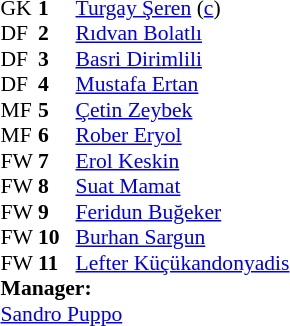<table cellspacing="0" cellpadding="0" style="font-size:90%; margin:auto;">
<tr>
<th width="25"></th>
<th width="25"></th>
</tr>
<tr>
<td>GK</td>
<td><strong>1</strong></td>
<td><a href='#'>Turgay Şeren</a> (<a href='#'>c</a>)</td>
</tr>
<tr>
<td>DF</td>
<td><strong>2</strong></td>
<td><a href='#'>Rıdvan Bolatlı</a></td>
</tr>
<tr>
<td>DF</td>
<td><strong>3</strong></td>
<td><a href='#'>Basri Dirimlili</a></td>
</tr>
<tr>
<td>DF</td>
<td><strong>4</strong></td>
<td><a href='#'>Mustafa Ertan</a></td>
</tr>
<tr>
<td>MF</td>
<td><strong>5</strong></td>
<td><a href='#'>Çetin Zeybek</a></td>
</tr>
<tr>
<td>MF</td>
<td><strong>6</strong></td>
<td><a href='#'>Rober Eryol</a></td>
</tr>
<tr>
<td>FW</td>
<td><strong>7</strong></td>
<td><a href='#'>Erol Keskin</a></td>
</tr>
<tr>
<td>FW</td>
<td><strong>8</strong></td>
<td><a href='#'>Suat Mamat</a></td>
</tr>
<tr>
<td>FW</td>
<td><strong>9</strong></td>
<td><a href='#'>Feridun Buğeker</a></td>
</tr>
<tr>
<td>FW</td>
<td><strong>10</strong></td>
<td><a href='#'>Burhan Sargun</a></td>
</tr>
<tr>
<td>FW</td>
<td><strong>11</strong></td>
<td><a href='#'>Lefter Küçükandonyadis</a></td>
</tr>
<tr>
<td colspan=3><strong>Manager:</strong></td>
</tr>
<tr>
<td colspan=4> <a href='#'>Sandro Puppo</a></td>
</tr>
</table>
